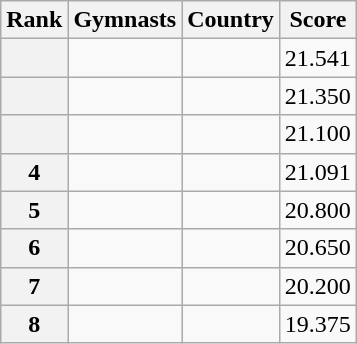<table class="wikitable sortable">
<tr>
<th>Rank</th>
<th>Gymnasts</th>
<th>Country</th>
<th>Score</th>
</tr>
<tr>
<th></th>
<td></td>
<td></td>
<td>21.541</td>
</tr>
<tr>
<th></th>
<td></td>
<td></td>
<td>21.350</td>
</tr>
<tr>
<th></th>
<td></td>
<td></td>
<td>21.100</td>
</tr>
<tr>
<th>4</th>
<td></td>
<td></td>
<td>21.091</td>
</tr>
<tr>
<th>5</th>
<td></td>
<td></td>
<td>20.800</td>
</tr>
<tr>
<th>6</th>
<td></td>
<td></td>
<td>20.650</td>
</tr>
<tr>
<th>7</th>
<td></td>
<td></td>
<td>20.200</td>
</tr>
<tr>
<th>8</th>
<td></td>
<td></td>
<td>19.375</td>
</tr>
</table>
